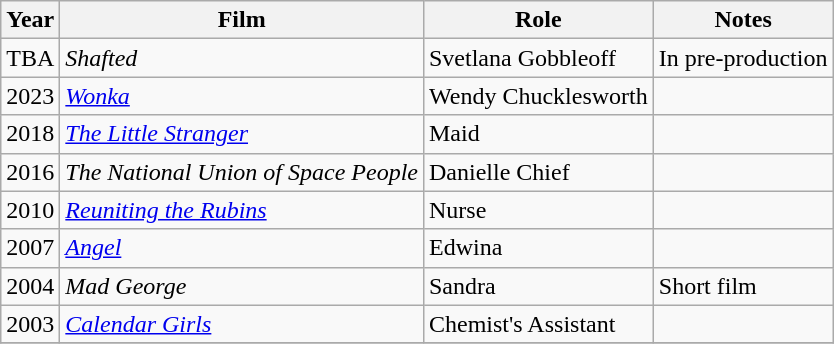<table class="wikitable sortable">
<tr>
<th>Year</th>
<th>Film</th>
<th>Role</th>
<th class="unsortable">Notes</th>
</tr>
<tr>
<td rowspan="1">TBA</td>
<td><em>Shafted</em></td>
<td>Svetlana Gobbleoff</td>
<td>In pre-production</td>
</tr>
<tr>
<td rowspan="1">2023</td>
<td><em> <a href='#'>Wonka</a></em></td>
<td>Wendy Chucklesworth</td>
<td></td>
</tr>
<tr>
<td rowspan="1">2018</td>
<td><em> <a href='#'>The Little Stranger</a></em></td>
<td>Maid</td>
<td></td>
</tr>
<tr>
<td rowspan="1">2016</td>
<td><em>The National Union of Space People </em></td>
<td>Danielle Chief</td>
<td></td>
</tr>
<tr>
<td rowspan="1">2010</td>
<td><em><a href='#'>Reuniting the Rubins</a></em></td>
<td>Nurse</td>
<td></td>
</tr>
<tr>
<td rowspan="1">2007</td>
<td><em><a href='#'>Angel</a></em></td>
<td>Edwina</td>
<td></td>
</tr>
<tr>
<td rowspan="1">2004</td>
<td><em>Mad George</em></td>
<td>Sandra</td>
<td>Short film</td>
</tr>
<tr>
<td rowspan="1">2003</td>
<td><em><a href='#'>Calendar Girls</a></em></td>
<td>Chemist's Assistant</td>
<td></td>
</tr>
<tr>
</tr>
</table>
